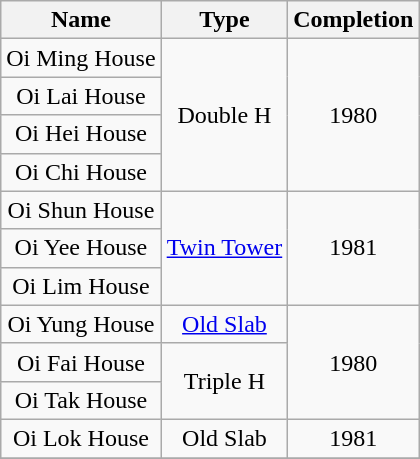<table class="wikitable" style="text-align: center">
<tr>
<th>Name</th>
<th>Type</th>
<th>Completion</th>
</tr>
<tr>
<td>Oi Ming House</td>
<td rowspan="4">Double H</td>
<td rowspan="4">1980</td>
</tr>
<tr>
<td>Oi Lai House</td>
</tr>
<tr>
<td>Oi Hei House</td>
</tr>
<tr>
<td>Oi Chi House</td>
</tr>
<tr>
<td>Oi Shun House</td>
<td rowspan="3"><a href='#'>Twin Tower</a></td>
<td rowspan="3">1981</td>
</tr>
<tr>
<td>Oi Yee House</td>
</tr>
<tr>
<td>Oi Lim House</td>
</tr>
<tr>
<td>Oi Yung House</td>
<td><a href='#'>Old Slab</a></td>
<td rowspan="3">1980</td>
</tr>
<tr>
<td>Oi Fai House</td>
<td rowspan="2">Triple H</td>
</tr>
<tr>
<td>Oi Tak House</td>
</tr>
<tr>
<td>Oi Lok House</td>
<td rowspan="1">Old Slab</td>
<td>1981</td>
</tr>
<tr>
</tr>
</table>
